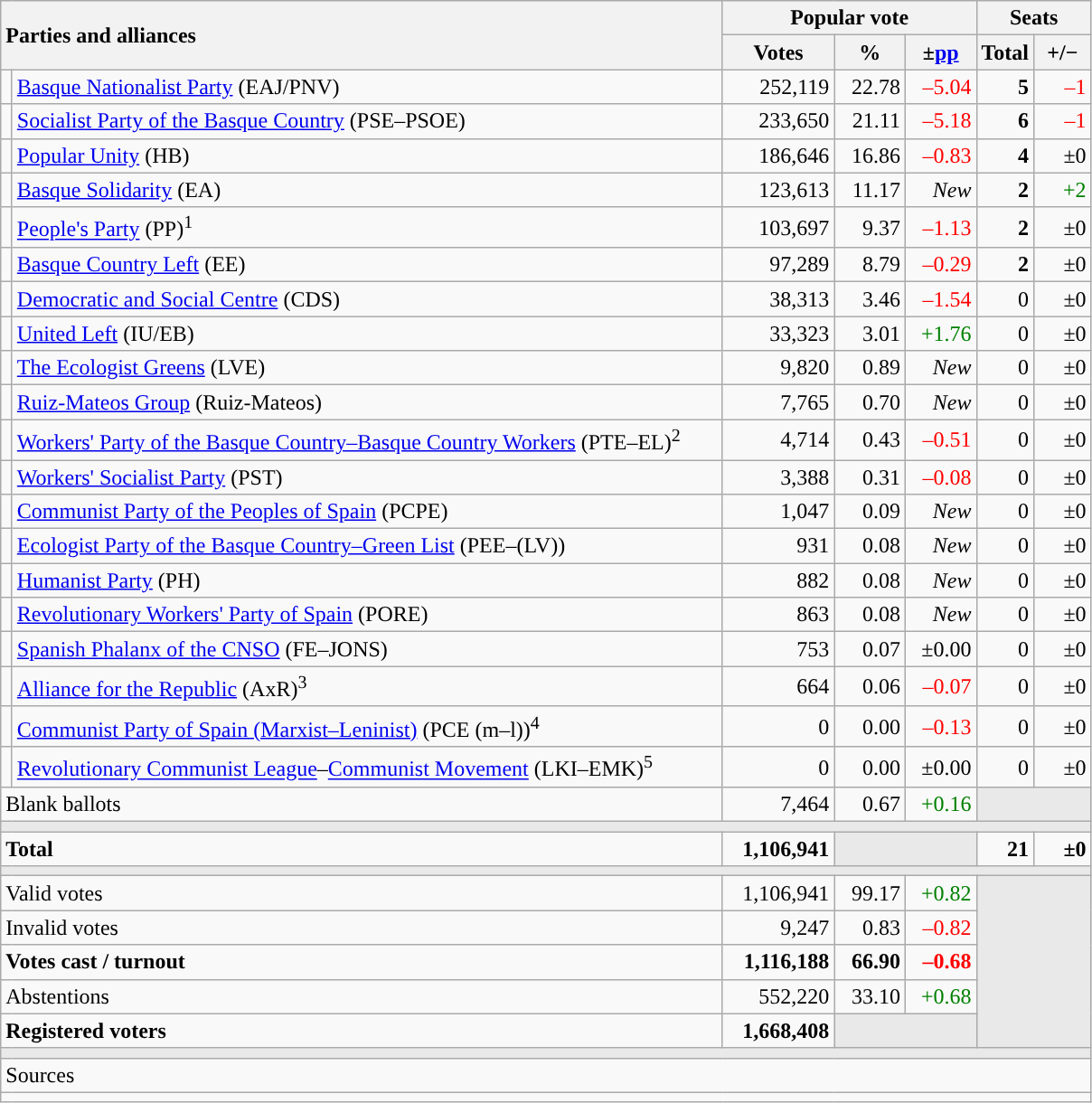<table class="wikitable" style="text-align:right;">
<tr>
<th style="text-align:left;" rowspan="2" colspan="2" width="525">Parties and alliances</th>
<th colspan="3">Popular vote</th>
<th colspan="2">Seats</th>
</tr>
<tr>
<th width="75">Votes</th>
<th width="45">%</th>
<th width="45">±<a href='#'>pp</a></th>
<th width="35">Total</th>
<th width="35">+/−</th>
</tr>
<tr>
<td width="1" style="color:inherit;background:"></td>
<td align="left"><a href='#'>Basque Nationalist Party</a> (EAJ/PNV)</td>
<td>252,119</td>
<td>22.78</td>
<td style="color:red;">–5.04</td>
<td><strong>5</strong></td>
<td style="color:red;">–1</td>
</tr>
<tr>
<td style="color:inherit;background:"></td>
<td align="left"><a href='#'>Socialist Party of the Basque Country</a> (PSE–PSOE)</td>
<td>233,650</td>
<td>21.11</td>
<td style="color:red;">–5.18</td>
<td><strong>6</strong></td>
<td style="color:red;">–1</td>
</tr>
<tr>
<td style="color:inherit;background:"></td>
<td align="left"><a href='#'>Popular Unity</a> (HB)</td>
<td>186,646</td>
<td>16.86</td>
<td style="color:red;">–0.83</td>
<td><strong>4</strong></td>
<td>±0</td>
</tr>
<tr>
<td style="color:inherit;background:"></td>
<td align="left"><a href='#'>Basque Solidarity</a> (EA)</td>
<td>123,613</td>
<td>11.17</td>
<td><em>New</em></td>
<td><strong>2</strong></td>
<td style="color:green;">+2</td>
</tr>
<tr>
<td style="color:inherit;background:"></td>
<td align="left"><a href='#'>People's Party</a> (PP)<sup>1</sup></td>
<td>103,697</td>
<td>9.37</td>
<td style="color:red;">–1.13</td>
<td><strong>2</strong></td>
<td>±0</td>
</tr>
<tr>
<td style="color:inherit;background:"></td>
<td align="left"><a href='#'>Basque Country Left</a> (EE)</td>
<td>97,289</td>
<td>8.79</td>
<td style="color:red;">–0.29</td>
<td><strong>2</strong></td>
<td>±0</td>
</tr>
<tr>
<td style="color:inherit;background:"></td>
<td align="left"><a href='#'>Democratic and Social Centre</a> (CDS)</td>
<td>38,313</td>
<td>3.46</td>
<td style="color:red;">–1.54</td>
<td>0</td>
<td>±0</td>
</tr>
<tr>
<td style="color:inherit;background:"></td>
<td align="left"><a href='#'>United Left</a> (IU/EB)</td>
<td>33,323</td>
<td>3.01</td>
<td style="color:green;">+1.76</td>
<td>0</td>
<td>±0</td>
</tr>
<tr>
<td style="color:inherit;background:"></td>
<td align="left"><a href='#'>The Ecologist Greens</a> (LVE)</td>
<td>9,820</td>
<td>0.89</td>
<td><em>New</em></td>
<td>0</td>
<td>±0</td>
</tr>
<tr>
<td style="color:inherit;background:"></td>
<td align="left"><a href='#'>Ruiz-Mateos Group</a> (Ruiz-Mateos)</td>
<td>7,765</td>
<td>0.70</td>
<td><em>New</em></td>
<td>0</td>
<td>±0</td>
</tr>
<tr>
<td style="color:inherit;background:"></td>
<td align="left"><a href='#'>Workers' Party of the Basque Country–Basque Country Workers</a> (PTE–EL)<sup>2</sup></td>
<td>4,714</td>
<td>0.43</td>
<td style="color:red;">–0.51</td>
<td>0</td>
<td>±0</td>
</tr>
<tr>
<td style="color:inherit;background:"></td>
<td align="left"><a href='#'>Workers' Socialist Party</a> (PST)</td>
<td>3,388</td>
<td>0.31</td>
<td style="color:red;">–0.08</td>
<td>0</td>
<td>±0</td>
</tr>
<tr>
<td style="color:inherit;background:"></td>
<td align="left"><a href='#'>Communist Party of the Peoples of Spain</a> (PCPE)</td>
<td>1,047</td>
<td>0.09</td>
<td><em>New</em></td>
<td>0</td>
<td>±0</td>
</tr>
<tr>
<td style="color:inherit;background:"></td>
<td align="left"><a href='#'>Ecologist Party of the Basque Country–Green List</a> (PEE–(LV))</td>
<td>931</td>
<td>0.08</td>
<td><em>New</em></td>
<td>0</td>
<td>±0</td>
</tr>
<tr>
<td style="color:inherit;background:"></td>
<td align="left"><a href='#'>Humanist Party</a> (PH)</td>
<td>882</td>
<td>0.08</td>
<td><em>New</em></td>
<td>0</td>
<td>±0</td>
</tr>
<tr>
<td style="color:inherit;background:"></td>
<td align="left"><a href='#'>Revolutionary Workers' Party of Spain</a> (PORE)</td>
<td>863</td>
<td>0.08</td>
<td><em>New</em></td>
<td>0</td>
<td>±0</td>
</tr>
<tr>
<td style="color:inherit;background:"></td>
<td align="left"><a href='#'>Spanish Phalanx of the CNSO</a> (FE–JONS)</td>
<td>753</td>
<td>0.07</td>
<td>±0.00</td>
<td>0</td>
<td>±0</td>
</tr>
<tr>
<td style="color:inherit;background:"></td>
<td align="left"><a href='#'>Alliance for the Republic</a> (AxR)<sup>3</sup></td>
<td>664</td>
<td>0.06</td>
<td style="color:red;">–0.07</td>
<td>0</td>
<td>±0</td>
</tr>
<tr>
<td style="color:inherit;background:"></td>
<td align="left"><a href='#'>Communist Party of Spain (Marxist–Leninist)</a> (PCE (m–l))<sup>4</sup></td>
<td>0</td>
<td>0.00</td>
<td style="color:red;">–0.13</td>
<td>0</td>
<td>±0</td>
</tr>
<tr>
<td style="color:inherit;background:"></td>
<td align="left"><a href='#'>Revolutionary Communist League</a>–<a href='#'>Communist Movement</a> (LKI–EMK)<sup>5</sup></td>
<td>0</td>
<td>0.00</td>
<td>±0.00</td>
<td>0</td>
<td>±0</td>
</tr>
<tr>
<td align="left" colspan="2">Blank ballots</td>
<td>7,464</td>
<td>0.67</td>
<td style="color:green;">+0.16</td>
<td bgcolor="#E9E9E9" colspan="2"></td>
</tr>
<tr>
<td colspan="7" bgcolor="#E9E9E9"></td>
</tr>
<tr style="font-weight:bold;">
<td align="left" colspan="2">Total</td>
<td>1,106,941</td>
<td bgcolor="#E9E9E9" colspan="2"></td>
<td>21</td>
<td>±0</td>
</tr>
<tr>
<td colspan="7" bgcolor="#E9E9E9"></td>
</tr>
<tr>
<td align="left" colspan="2">Valid votes</td>
<td>1,106,941</td>
<td>99.17</td>
<td style="color:green;">+0.82</td>
<td bgcolor="#E9E9E9" colspan="2" rowspan="5"></td>
</tr>
<tr>
<td align="left" colspan="2">Invalid votes</td>
<td>9,247</td>
<td>0.83</td>
<td style="color:red;">–0.82</td>
</tr>
<tr style="font-weight:bold;">
<td align="left" colspan="2">Votes cast / turnout</td>
<td>1,116,188</td>
<td>66.90</td>
<td style="color:red;">–0.68</td>
</tr>
<tr>
<td align="left" colspan="2">Abstentions</td>
<td>552,220</td>
<td>33.10</td>
<td style="color:green;">+0.68</td>
</tr>
<tr style="font-weight:bold;">
<td align="left" colspan="2">Registered voters</td>
<td>1,668,408</td>
<td bgcolor="#E9E9E9" colspan="2"></td>
</tr>
<tr>
<td colspan="7" bgcolor="#E9E9E9"></td>
</tr>
<tr>
<td align="left" colspan="7">Sources</td>
</tr>
<tr>
<td colspan="7" style="text-align:left; max-width:790px;"></td>
</tr>
</table>
